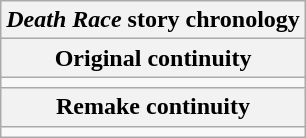<table class="wikitable mw-collapsible floatright">
<tr>
<th scope="colgroup" colspan="6" style=><em>Death Race</em> story chronology</th>
</tr>
<tr>
<th scope="col" colspan="2">Original continuity</th>
</tr>
<tr>
<td scope="rowgroup" colspan="2"></td>
</tr>
<tr>
<th scope="col" colspan="4">Remake continuity</th>
</tr>
<tr>
<td scope="rowgroup" colspan="4"></td>
</tr>
</table>
